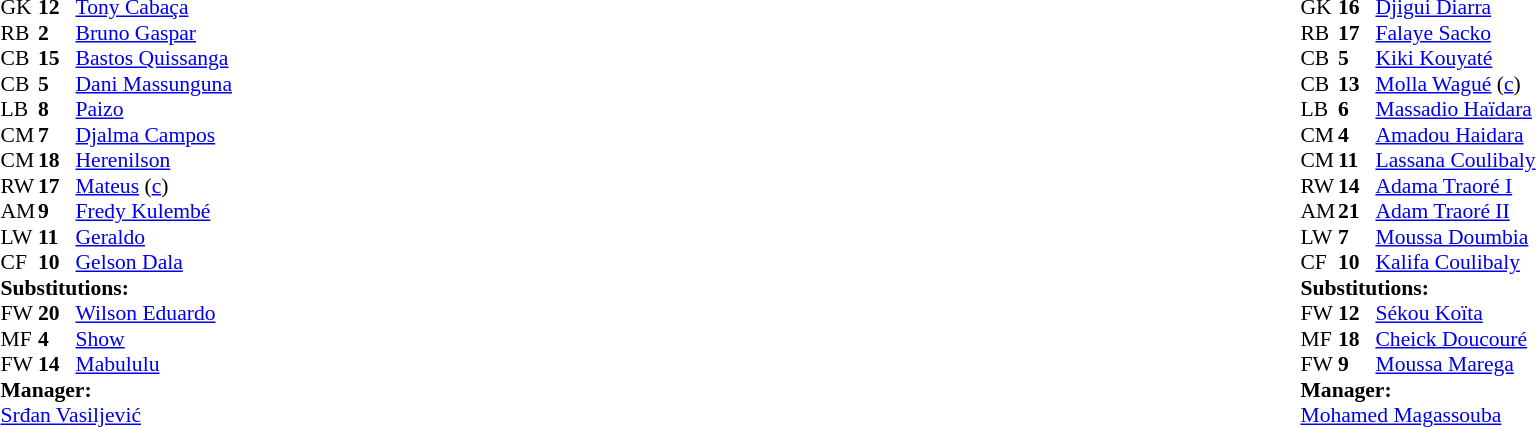<table width="100%">
<tr>
<td valign="top" width="40%"><br><table style="font-size:90%" cellspacing="0" cellpadding="0">
<tr>
<th width=25></th>
<th width=25></th>
</tr>
<tr>
<td>GK</td>
<td><strong>12</strong></td>
<td><a href='#'>Tony Cabaça</a></td>
</tr>
<tr>
<td>RB</td>
<td><strong>2</strong></td>
<td><a href='#'>Bruno Gaspar</a></td>
</tr>
<tr>
<td>CB</td>
<td><strong>15</strong></td>
<td><a href='#'>Bastos Quissanga</a></td>
<td></td>
</tr>
<tr>
<td>CB</td>
<td><strong>5</strong></td>
<td><a href='#'>Dani Massunguna</a></td>
</tr>
<tr>
<td>LB</td>
<td><strong>8</strong></td>
<td><a href='#'>Paizo</a></td>
</tr>
<tr>
<td>CM</td>
<td><strong>7</strong></td>
<td><a href='#'>Djalma Campos</a></td>
</tr>
<tr>
<td>CM</td>
<td><strong>18</strong></td>
<td><a href='#'>Herenilson</a></td>
<td></td>
</tr>
<tr>
<td>RW</td>
<td><strong>17</strong></td>
<td><a href='#'>Mateus</a> (<a href='#'>c</a>)</td>
<td></td>
<td></td>
</tr>
<tr>
<td>AM</td>
<td><strong>9</strong></td>
<td><a href='#'>Fredy Kulembé</a></td>
<td></td>
<td></td>
</tr>
<tr>
<td>LW</td>
<td><strong>11</strong></td>
<td><a href='#'>Geraldo</a></td>
<td></td>
<td></td>
</tr>
<tr>
<td>CF</td>
<td><strong>10</strong></td>
<td><a href='#'>Gelson Dala</a></td>
</tr>
<tr>
<td colspan=3><strong>Substitutions:</strong></td>
</tr>
<tr>
<td>FW</td>
<td><strong>20</strong></td>
<td><a href='#'>Wilson Eduardo</a></td>
<td></td>
<td></td>
</tr>
<tr>
<td>MF</td>
<td><strong>4</strong></td>
<td><a href='#'>Show</a></td>
<td></td>
<td></td>
</tr>
<tr>
<td>FW</td>
<td><strong>14</strong></td>
<td><a href='#'>Mabululu</a></td>
<td></td>
<td></td>
</tr>
<tr>
<td colspan=3><strong>Manager:</strong></td>
</tr>
<tr>
<td colspan=3> <a href='#'>Srđan Vasiljević</a></td>
</tr>
</table>
</td>
<td valign="top"></td>
<td valign="top" width="50%"><br><table style="font-size:90%; margin:auto" cellspacing="0" cellpadding="0">
<tr>
<th width=25></th>
<th width=25></th>
</tr>
<tr>
<td>GK</td>
<td><strong>16</strong></td>
<td><a href='#'>Djigui Diarra</a></td>
<td></td>
</tr>
<tr>
<td>RB</td>
<td><strong>17</strong></td>
<td><a href='#'>Falaye Sacko</a></td>
</tr>
<tr>
<td>CB</td>
<td><strong>5</strong></td>
<td><a href='#'>Kiki Kouyaté</a></td>
</tr>
<tr>
<td>CB</td>
<td><strong>13</strong></td>
<td><a href='#'>Molla Wagué</a> (<a href='#'>c</a>)</td>
</tr>
<tr>
<td>LB</td>
<td><strong>6</strong></td>
<td><a href='#'>Massadio Haïdara</a></td>
</tr>
<tr>
<td>CM</td>
<td><strong>4</strong></td>
<td><a href='#'>Amadou Haidara</a></td>
<td></td>
<td></td>
</tr>
<tr>
<td>CM</td>
<td><strong>11</strong></td>
<td><a href='#'>Lassana Coulibaly</a></td>
</tr>
<tr>
<td>RW</td>
<td><strong>14</strong></td>
<td><a href='#'>Adama Traoré I</a></td>
<td></td>
<td></td>
</tr>
<tr>
<td>AM</td>
<td><strong>21</strong></td>
<td><a href='#'>Adam Traoré II</a></td>
</tr>
<tr>
<td>LW</td>
<td><strong>7</strong></td>
<td><a href='#'>Moussa Doumbia</a></td>
<td></td>
<td></td>
</tr>
<tr>
<td>CF</td>
<td><strong>10</strong></td>
<td><a href='#'>Kalifa Coulibaly</a></td>
</tr>
<tr>
<td colspan=3><strong>Substitutions:</strong></td>
</tr>
<tr>
<td>FW</td>
<td><strong>12</strong></td>
<td><a href='#'>Sékou Koïta</a></td>
<td></td>
<td></td>
</tr>
<tr>
<td>MF</td>
<td><strong>18</strong></td>
<td><a href='#'>Cheick Doucouré</a></td>
<td></td>
<td></td>
</tr>
<tr>
<td>FW</td>
<td><strong>9</strong></td>
<td><a href='#'>Moussa Marega</a></td>
<td></td>
<td></td>
</tr>
<tr>
<td colspan=3><strong>Manager:</strong></td>
</tr>
<tr>
<td colspan=3><a href='#'>Mohamed Magassouba</a></td>
</tr>
</table>
</td>
</tr>
</table>
